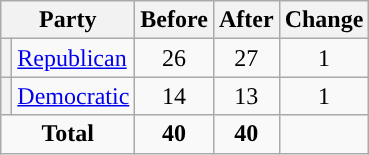<table class="wikitable" style="text-align:center;">
<tr>
<th colspan="2">Party</th>
<th>Before</th>
<th>After</th>
<th>Change</th>
</tr>
<tr>
<th style="background-color:"></th>
<td style="text-align:left;"><a href='#'>Republican</a></td>
<td>26</td>
<td>27</td>
<td> 1</td>
</tr>
<tr>
<th style="background-color:"></th>
<td style="text-align:left;"><a href='#'>Democratic</a></td>
<td>14</td>
<td>13</td>
<td> 1</td>
</tr>
<tr>
<td colspan="2"><strong>Total</strong></td>
<td><strong>40</strong></td>
<td><strong>40</strong></td>
<td></td>
</tr>
</table>
